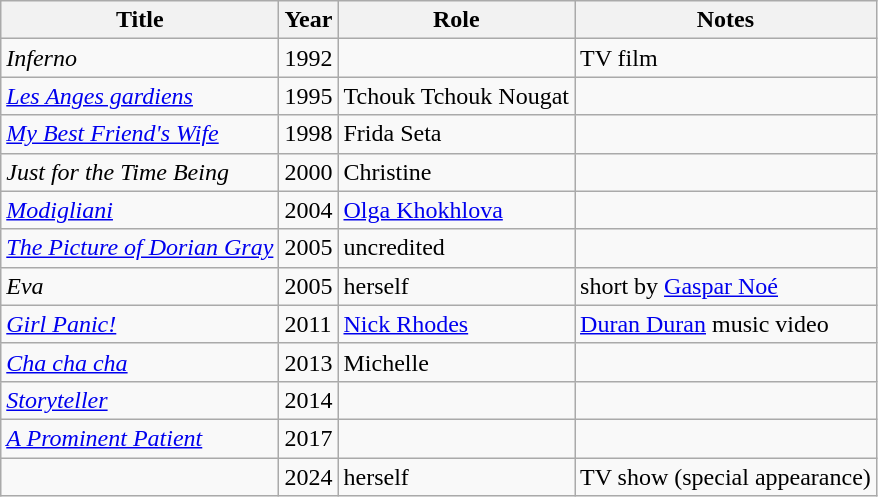<table class="wikitable">
<tr>
<th>Title</th>
<th>Year</th>
<th>Role</th>
<th>Notes</th>
</tr>
<tr>
<td><em>Inferno</em></td>
<td>1992</td>
<td></td>
<td>TV film</td>
</tr>
<tr>
<td><em><a href='#'>Les Anges gardiens</a></em></td>
<td>1995</td>
<td>Tchouk Tchouk Nougat</td>
<td></td>
</tr>
<tr>
<td><em><a href='#'>My Best Friend's Wife</a></em></td>
<td>1998</td>
<td>Frida Seta</td>
<td></td>
</tr>
<tr>
<td><em>Just for the Time Being</em></td>
<td>2000</td>
<td>Christine</td>
<td></td>
</tr>
<tr>
<td><em><a href='#'>Modigliani</a></em></td>
<td>2004</td>
<td><a href='#'>Olga Khokhlova</a></td>
<td></td>
</tr>
<tr>
<td><em><a href='#'>The Picture of Dorian Gray</a></em></td>
<td>2005</td>
<td>uncredited</td>
<td></td>
</tr>
<tr>
<td><em>Eva</em></td>
<td>2005</td>
<td>herself</td>
<td>short by <a href='#'>Gaspar Noé</a></td>
</tr>
<tr>
<td><em><a href='#'>Girl Panic!</a></em></td>
<td>2011</td>
<td><a href='#'>Nick Rhodes</a></td>
<td><a href='#'>Duran Duran</a> music video</td>
</tr>
<tr>
<td><em><a href='#'>Cha cha cha</a></em></td>
<td>2013</td>
<td>Michelle</td>
<td></td>
</tr>
<tr>
<td><em><a href='#'>Storyteller</a></em></td>
<td>2014</td>
<td></td>
<td></td>
</tr>
<tr>
<td><em><a href='#'>A Prominent Patient</a></em></td>
<td>2017</td>
<td></td>
<td></td>
</tr>
<tr>
<td><em></em></td>
<td>2024</td>
<td>herself</td>
<td>TV show (special appearance)</td>
</tr>
</table>
